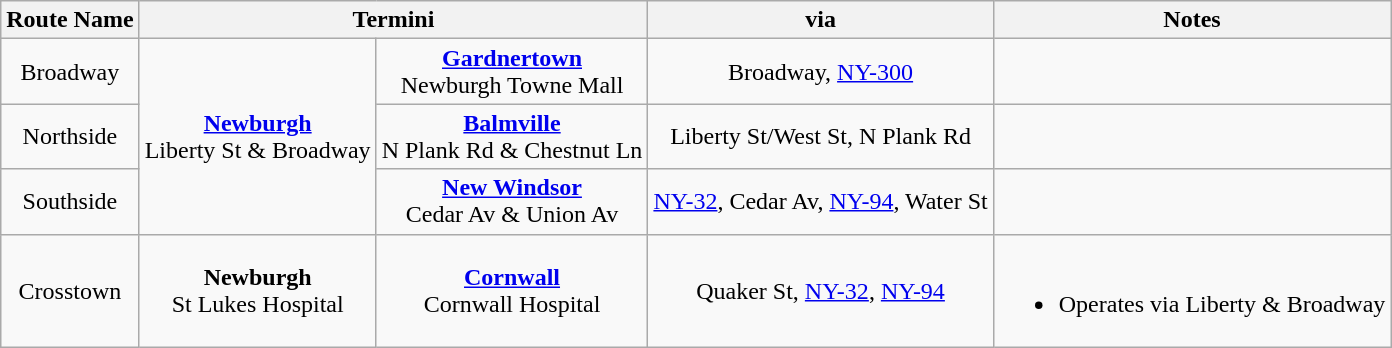<table class="wikitable">
<tr>
<th>Route Name</th>
<th colspan="2">Termini</th>
<th>via</th>
<th>Notes</th>
</tr>
<tr style="text-align:center;">
<td>Broadway</td>
<td rowspan="3"><strong><a href='#'>Newburgh</a></strong><br>Liberty St & Broadway</td>
<td><strong><a href='#'>Gardnertown</a></strong><br>Newburgh Towne Mall</td>
<td>Broadway, <a href='#'>NY-300</a></td>
<td align=left></td>
</tr>
<tr style="text-align:center;">
<td>Northside</td>
<td><strong><a href='#'>Balmville</a></strong><br>N Plank Rd & Chestnut Ln</td>
<td>Liberty St/West St, N Plank Rd</td>
<td align=left></td>
</tr>
<tr style="text-align:center;">
<td>Southside</td>
<td><strong><a href='#'>New Windsor</a></strong><br>Cedar Av & Union Av</td>
<td><a href='#'>NY-32</a>, Cedar Av, <a href='#'>NY-94</a>, Water St</td>
<td align=left></td>
</tr>
<tr style="text-align:center;">
<td>Crosstown</td>
<td><strong>Newburgh</strong><br>St Lukes Hospital</td>
<td><strong><a href='#'>Cornwall</a></strong><br>Cornwall Hospital</td>
<td>Quaker St, <a href='#'>NY-32</a>, <a href='#'>NY-94</a></td>
<td align=left><br><ul><li>Operates via Liberty & Broadway</li></ul></td>
</tr>
</table>
